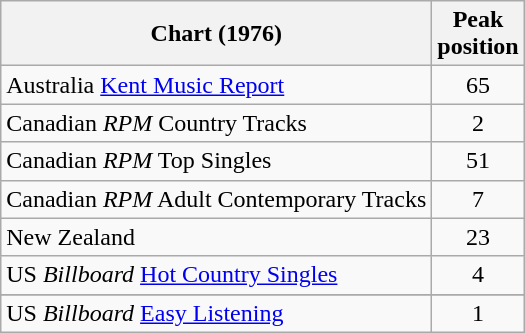<table class="wikitable sortable">
<tr>
<th>Chart (1976)</th>
<th>Peak<br>position</th>
</tr>
<tr>
<td>Australia <a href='#'>Kent Music Report</a></td>
<td style="text-align:center;">65</td>
</tr>
<tr>
<td>Canadian <em>RPM</em> Country Tracks</td>
<td style="text-align:center;">2</td>
</tr>
<tr>
<td>Canadian <em>RPM</em> Top Singles</td>
<td style="text-align:center;">51</td>
</tr>
<tr>
<td>Canadian <em>RPM</em> Adult Contemporary Tracks</td>
<td style="text-align:center;">7</td>
</tr>
<tr>
<td>New Zealand</td>
<td style="text-align:center;">23</td>
</tr>
<tr>
<td>US <em>Billboard</em> <a href='#'>Hot Country Singles</a></td>
<td style="text-align:center;">4</td>
</tr>
<tr>
</tr>
<tr>
<td>US <em>Billboard</em> <a href='#'>Easy Listening</a></td>
<td style="text-align:center;">1</td>
</tr>
</table>
